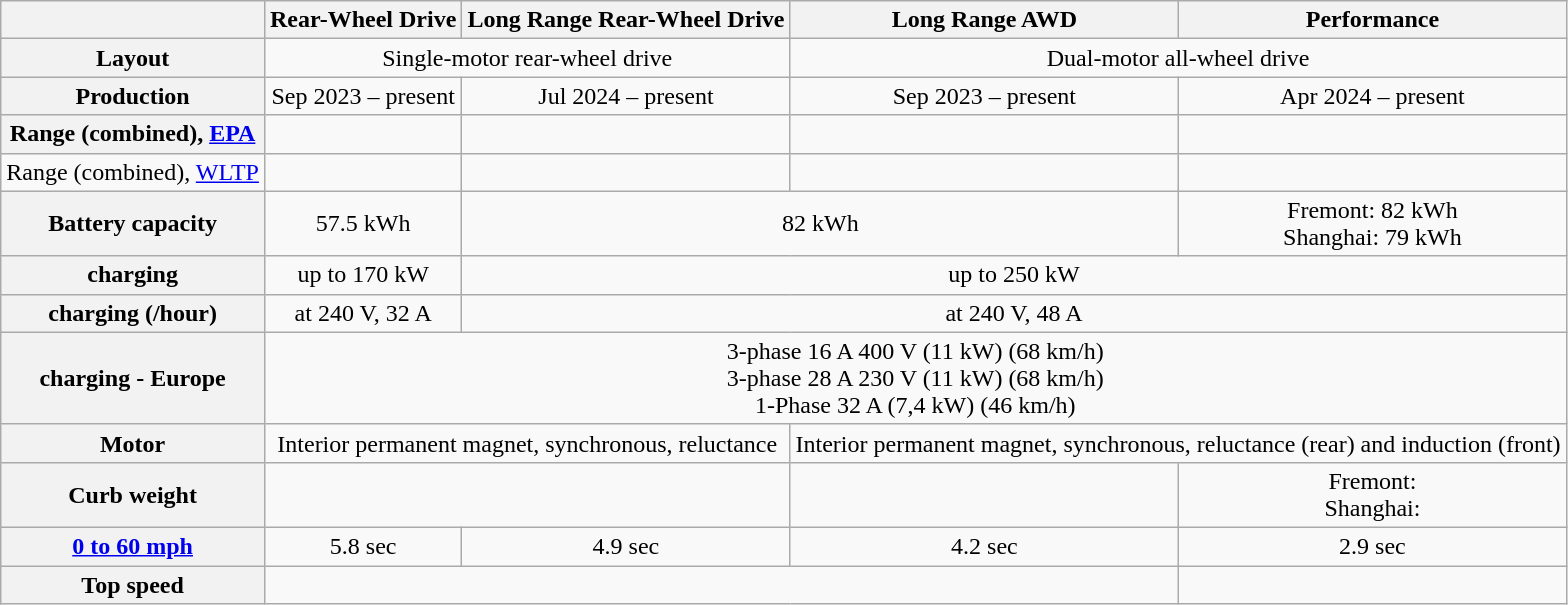<table class="wikitable sticky-header" style="text-align:center">
<tr>
<th></th>
<th>Rear-Wheel Drive</th>
<th>Long Range Rear-Wheel Drive</th>
<th>Long Range AWD</th>
<th>Performance</th>
</tr>
<tr>
<th>Layout</th>
<td colspan="2">Single-motor rear-wheel drive</td>
<td colspan="2">Dual-motor all-wheel drive</td>
</tr>
<tr>
<th>Production</th>
<td>Sep 2023 – present</td>
<td>Jul 2024 – present</td>
<td>Sep 2023 – present</td>
<td>Apr 2024 – present</td>
</tr>
<tr>
<th>Range (combined), <a href='#'>EPA</a></th>
<td></td>
<td></td>
<td></td>
<td></td>
</tr>
<tr>
<td>Range (combined), <a href='#'>WLTP</a></td>
<td></td>
<td></td>
<td></td>
<td></td>
</tr>
<tr>
<th>Battery capacity</th>
<td>57.5 kWh</td>
<td colspan="2">82 kWh</td>
<td>Fremont: 82 kWh<br>Shanghai: 79 kWh</td>
</tr>
<tr>
<th> charging</th>
<td>up to 170 kW</td>
<td colspan="3">up to 250 kW</td>
</tr>
<tr>
<th> charging (/hour)</th>
<td> at 240 V, 32 A</td>
<td colspan="3"> at 240 V, 48 A</td>
</tr>
<tr>
<th> charging - Europe</th>
<td colspan="4">3-phase 16 A 400 V (11 kW) (68 km/h)<br>3-phase 28 A 230 V (11 kW) (68 km/h)<br>1-Phase 32 A (7,4 kW) (46 km/h)</td>
</tr>
<tr>
<th>Motor</th>
<td colspan="2">Interior permanent magnet, synchronous, reluctance</td>
<td colspan="2">Interior permanent magnet, synchronous, reluctance (rear) and induction (front)</td>
</tr>
<tr>
<th>Curb weight</th>
<td colspan="2"></td>
<td></td>
<td>Fremont: <br>Shanghai: </td>
</tr>
<tr>
<th><a href='#'>0 to 60 mph</a></th>
<td>5.8 sec</td>
<td>4.9 sec</td>
<td>4.2 sec</td>
<td>2.9 sec</td>
</tr>
<tr>
<th>Top speed</th>
<td colspan="3"></td>
<td></td>
</tr>
</table>
